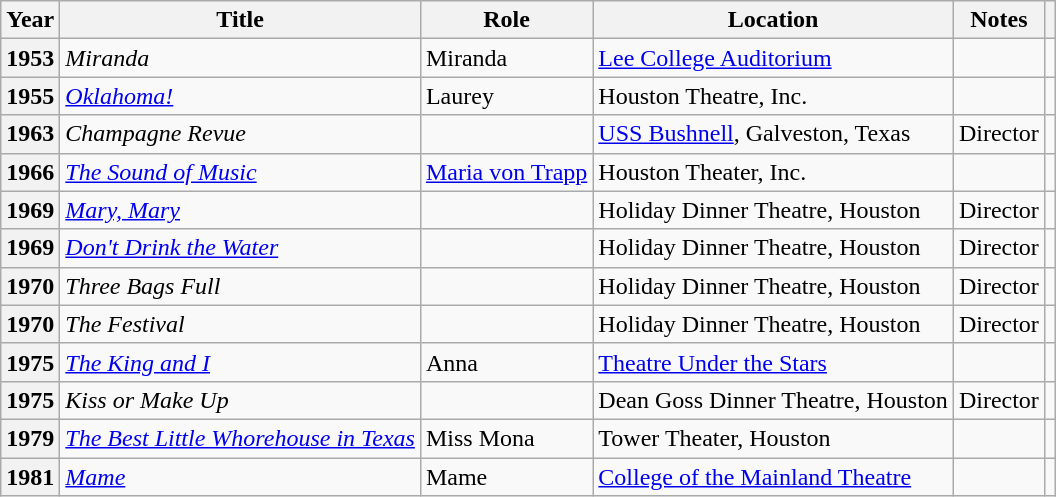<table class="wikitable plainrowheaders sortable" style="margin-right: 0;">
<tr>
<th scope="col">Year</th>
<th scope="col">Title</th>
<th scope="col">Role</th>
<th scope="col" class="unsortable">Location</th>
<th scope="col" class="unsortable">Notes</th>
<th scope="col" class="unsortable"></th>
</tr>
<tr>
<th scope="row">1953</th>
<td><em>Miranda</em></td>
<td>Miranda</td>
<td><a href='#'>Lee College Auditorium</a></td>
<td></td>
<td style="text-align:center;"></td>
</tr>
<tr>
<th scope="row">1955</th>
<td><em><a href='#'>Oklahoma!</a></em></td>
<td>Laurey</td>
<td>Houston Theatre, Inc.</td>
<td></td>
<td style="text-align:center;"></td>
</tr>
<tr>
<th scope="row">1963</th>
<td><em>Champagne Revue</em></td>
<td></td>
<td><a href='#'>USS Bushnell</a>, Galveston, Texas</td>
<td>Director</td>
<td style="text-align:center;"></td>
</tr>
<tr>
<th scope="row">1966</th>
<td data-sort-value="Sound Music"><em><a href='#'>The Sound of Music</a></em></td>
<td><a href='#'>Maria von Trapp</a></td>
<td>Houston Theater, Inc.</td>
<td></td>
<td style="text-align:center;"></td>
</tr>
<tr>
<th scope="row">1969</th>
<td><em><a href='#'>Mary, Mary</a></em></td>
<td></td>
<td>Holiday Dinner Theatre, Houston</td>
<td>Director</td>
<td style="text-align:center;"></td>
</tr>
<tr>
<th scope="row">1969</th>
<td><em><a href='#'>Don't Drink the Water</a></em></td>
<td></td>
<td>Holiday Dinner Theatre, Houston</td>
<td>Director</td>
<td style="text-align:center;"></td>
</tr>
<tr>
<th scope="row">1970</th>
<td><em>Three Bags Full</em></td>
<td></td>
<td>Holiday Dinner Theatre, Houston</td>
<td>Director</td>
<td style="text-align:center;"></td>
</tr>
<tr>
<th scope="row">1970</th>
<td data-sort-value="Festival"><em>The Festival</em></td>
<td></td>
<td>Holiday Dinner Theatre, Houston</td>
<td>Director</td>
<td style="text-align:center;"></td>
</tr>
<tr>
<th scope="row">1975</th>
<td data-sort-value="King"><em><a href='#'>The King and I</a></em></td>
<td>Anna</td>
<td><a href='#'>Theatre Under the Stars</a></td>
<td></td>
<td style="text-align:center;"></td>
</tr>
<tr>
<th scope="row">1975</th>
<td><em>Kiss or Make Up</em></td>
<td></td>
<td>Dean Goss Dinner Theatre, Houston</td>
<td>Director</td>
<td style="text-align:center;"></td>
</tr>
<tr>
<th scope="row">1979</th>
<td data-sort-value="Best Little"><em><a href='#'>The Best Little Whorehouse in Texas</a></em></td>
<td>Miss Mona</td>
<td>Tower Theater, Houston</td>
<td></td>
<td style="text-align:center;"></td>
</tr>
<tr>
<th scope="row">1981</th>
<td><em><a href='#'>Mame</a></em></td>
<td>Mame</td>
<td><a href='#'>College of the Mainland Theatre</a></td>
<td></td>
<td style="text-align:center;"></td>
</tr>
</table>
